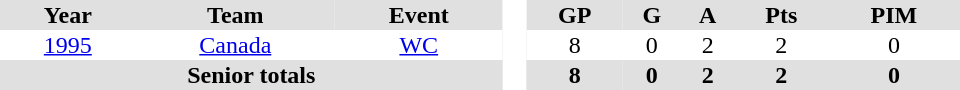<table border="0" cellpadding="1" cellspacing="0" style="text-align:center; width:40em">
<tr ALIGN="center" bgcolor="#e0e0e0">
<th>Year</th>
<th>Team</th>
<th>Event</th>
<th rowspan="99" bgcolor="#ffffff"> </th>
<th>GP</th>
<th>G</th>
<th>A</th>
<th>Pts</th>
<th>PIM</th>
</tr>
<tr>
<td><a href='#'>1995</a></td>
<td><a href='#'>Canada</a></td>
<td><a href='#'>WC</a></td>
<td>8</td>
<td>0</td>
<td>2</td>
<td>2</td>
<td>0</td>
</tr>
<tr bgcolor="#e0e0e0">
<th colspan="3">Senior totals</th>
<th>8</th>
<th>0</th>
<th>2</th>
<th>2</th>
<th>0</th>
</tr>
</table>
